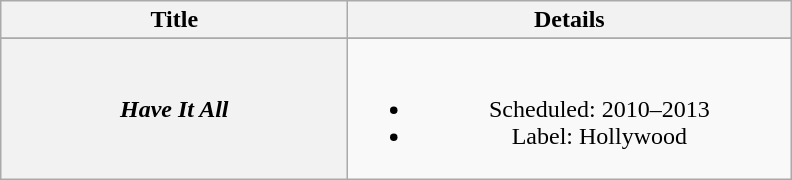<table class="wikitable plainrowheaders" style="text-align:center;">
<tr>
<th scope="col" style="width:14em;">Title</th>
<th scope="col" style="width:18em;">Details</th>
</tr>
<tr>
</tr>
<tr>
<th scope="row"><em>Have It All</em></th>
<td><br><ul><li>Scheduled: 2010–2013</li><li>Label: Hollywood</li></ul></td>
</tr>
</table>
